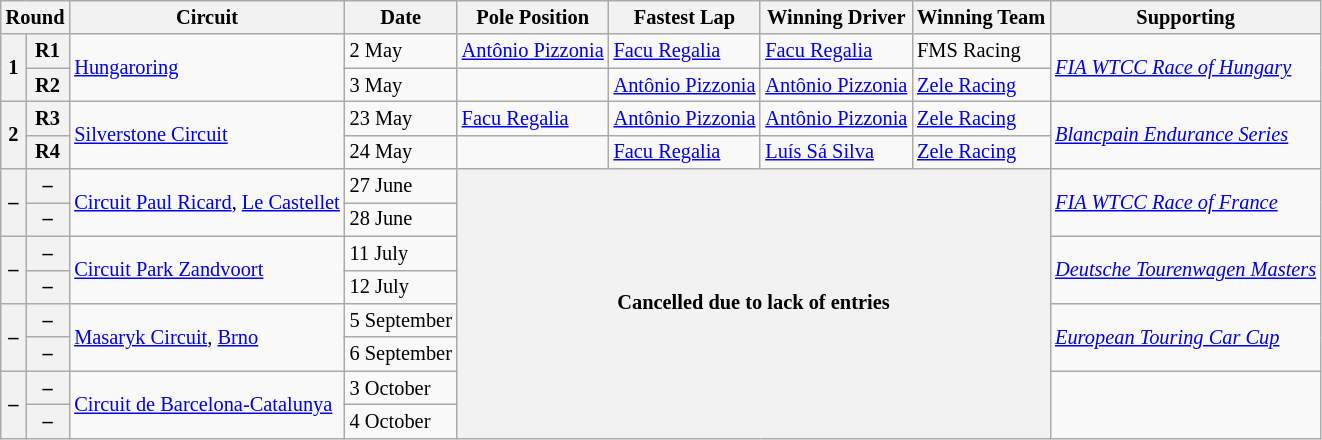<table class="wikitable" style="font-size: 85%;">
<tr>
<th colspan=2>Round</th>
<th>Circuit</th>
<th>Date</th>
<th>Pole Position</th>
<th>Fastest Lap</th>
<th>Winning Driver</th>
<th>Winning Team</th>
<th>Supporting</th>
</tr>
<tr>
<th rowspan=2>1</th>
<th>R1</th>
<td rowspan=2 nowrap> <a href='#'>Hungaroring</a></td>
<td nowrap>2 May</td>
<td nowrap> <a href='#'>Antônio Pizzonia</a></td>
<td nowrap> <a href='#'>Facu Regalia</a></td>
<td nowrap> <a href='#'>Facu Regalia</a></td>
<td nowrap> FMS Racing</td>
<td rowspan=2 nowrap><em><a href='#'>FIA WTCC Race of Hungary</a></em></td>
</tr>
<tr>
<th>R2</th>
<td nowrap>3 May</td>
<td></td>
<td nowrap> <a href='#'>Antônio Pizzonia</a></td>
<td nowrap> <a href='#'>Antônio Pizzonia</a></td>
<td nowrap> <a href='#'>Zele Racing</a></td>
</tr>
<tr>
<th rowspan=2>2</th>
<th>R3</th>
<td rowspan=2 nowrap> <a href='#'>Silverstone Circuit</a></td>
<td nowrap>23 May</td>
<td nowrap> <a href='#'>Facu Regalia</a></td>
<td nowrap> <a href='#'>Antônio Pizzonia</a></td>
<td nowrap> <a href='#'>Antônio Pizzonia</a></td>
<td nowrap> <a href='#'>Zele Racing</a></td>
<td rowspan=2 nowrap><em><a href='#'>Blancpain Endurance Series</a></em></td>
</tr>
<tr>
<th>R4</th>
<td nowrap>24 May</td>
<td></td>
<td nowrap> <a href='#'>Facu Regalia</a></td>
<td nowrap> <a href='#'>Luís Sá Silva</a></td>
<td nowrap> <a href='#'>Zele Racing</a></td>
</tr>
<tr>
<th rowspan=2>–</th>
<th>–</th>
<td rowspan=2> <a href='#'>Circuit Paul Ricard</a>, <a href='#'>Le Castellet</a></td>
<td>27 June</td>
<th rowspan=8 colspan=4>Cancelled due to lack of entries</th>
<td rowspan=2><em><a href='#'>FIA WTCC Race of France</a></em></td>
</tr>
<tr>
<th>–</th>
<td>28 June</td>
</tr>
<tr>
<th rowspan=2>–</th>
<th>–</th>
<td rowspan=2> <a href='#'>Circuit Park Zandvoort</a></td>
<td>11 July</td>
<td rowspan=2 nowrap><em><a href='#'>Deutsche Tourenwagen Masters</a></em></td>
</tr>
<tr>
<th>–</th>
<td>12 July</td>
</tr>
<tr>
<th rowspan=2>–</th>
<th>–</th>
<td rowspan=2> <a href='#'>Masaryk Circuit</a>, <a href='#'>Brno</a></td>
<td>5 September</td>
<td rowspan=2><em><a href='#'>European Touring Car Cup</a></em></td>
</tr>
<tr>
<th>–</th>
<td nowrap>6 September</td>
</tr>
<tr>
<th rowspan=2>–</th>
<th>–</th>
<td rowspan=2 nowrap> <a href='#'>Circuit de Barcelona-Catalunya</a></td>
<td>3 October</td>
<td rowspan=2></td>
</tr>
<tr>
<th>–</th>
<td>4 October</td>
</tr>
</table>
